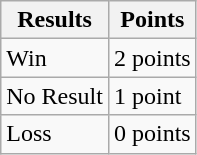<table class="wikitable">
<tr>
<th colspan="1">Results</th>
<th colspan="1">Points</th>
</tr>
<tr>
<td>Win</td>
<td>2 points</td>
</tr>
<tr>
<td>No Result</td>
<td>1 point</td>
</tr>
<tr>
<td>Loss</td>
<td>0 points</td>
</tr>
</table>
